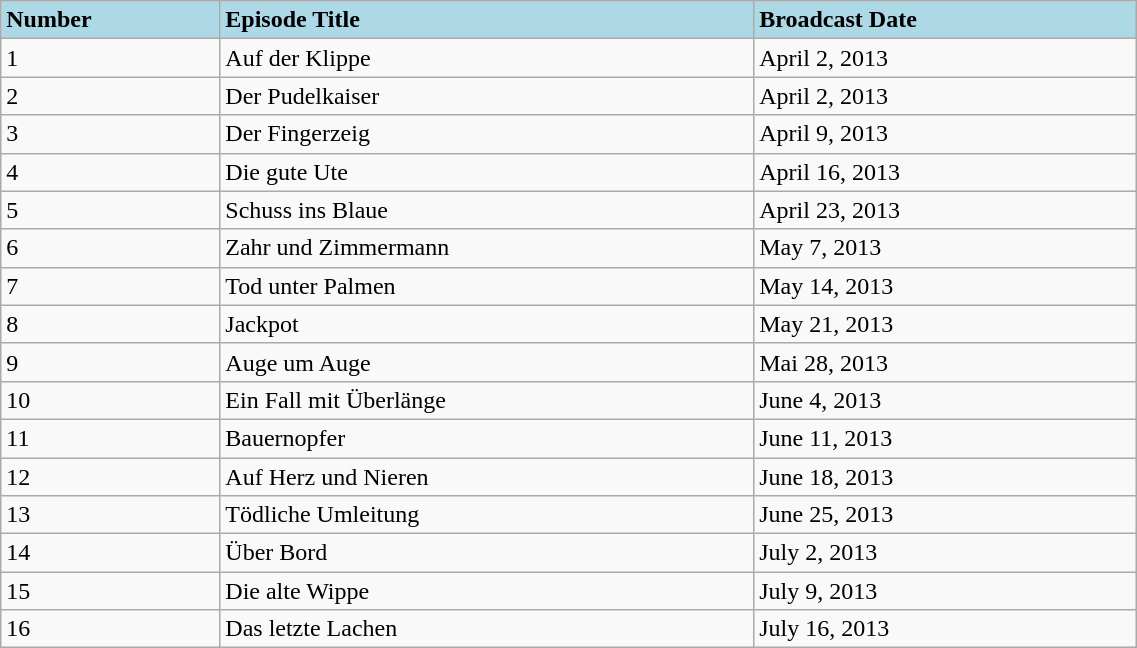<table class="wikitable" width="60%">
<tr>
<td bgcolor="#add8e6"><strong>Number</strong></td>
<td bgcolor="#add8e6"><strong>Episode Title</strong></td>
<td bgcolor="#add8e6"><strong>Broadcast Date</strong></td>
</tr>
<tr>
<td>1</td>
<td>Auf der Klippe</td>
<td>April 2, 2013</td>
</tr>
<tr>
<td>2</td>
<td>Der Pudelkaiser</td>
<td>April 2, 2013</td>
</tr>
<tr>
<td>3</td>
<td>Der Fingerzeig</td>
<td>April 9, 2013</td>
</tr>
<tr>
<td>4</td>
<td>Die gute Ute</td>
<td>April 16, 2013</td>
</tr>
<tr>
<td>5</td>
<td>Schuss ins Blaue</td>
<td>April 23, 2013</td>
</tr>
<tr>
<td>6</td>
<td>Zahr und Zimmermann</td>
<td>May 7, 2013</td>
</tr>
<tr>
<td>7</td>
<td>Tod unter Palmen</td>
<td>May 14, 2013</td>
</tr>
<tr>
<td>8</td>
<td>Jackpot</td>
<td>May 21, 2013</td>
</tr>
<tr>
<td>9</td>
<td>Auge um Auge</td>
<td>Mai 28, 2013</td>
</tr>
<tr>
<td>10</td>
<td>Ein Fall mit Überlänge</td>
<td>June 4, 2013</td>
</tr>
<tr>
<td>11</td>
<td>Bauernopfer</td>
<td>June 11, 2013</td>
</tr>
<tr>
<td>12</td>
<td>Auf Herz und Nieren</td>
<td>June 18, 2013</td>
</tr>
<tr>
<td>13</td>
<td>Tödliche Umleitung</td>
<td>June 25, 2013</td>
</tr>
<tr>
<td>14</td>
<td>Über Bord</td>
<td>July 2, 2013</td>
</tr>
<tr>
<td>15</td>
<td>Die alte Wippe</td>
<td>July 9, 2013</td>
</tr>
<tr>
<td>16</td>
<td>Das letzte Lachen</td>
<td>July 16, 2013</td>
</tr>
</table>
